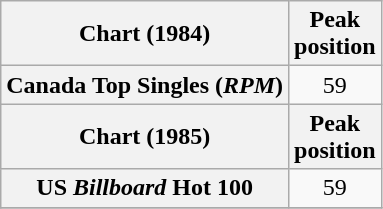<table class="wikitable sortable plainrowheaders" style="text-align:center;">
<tr>
<th scope="col">Chart (1984)</th>
<th scope="col">Peak<br>position</th>
</tr>
<tr>
<th scope="row">Canada Top Singles (<em>RPM</em>)</th>
<td>59</td>
</tr>
<tr>
<th scope="col">Chart (1985)</th>
<th scope="col">Peak<br>position</th>
</tr>
<tr>
<th scope="row">US <em>Billboard</em> Hot 100</th>
<td>59</td>
</tr>
<tr>
</tr>
</table>
